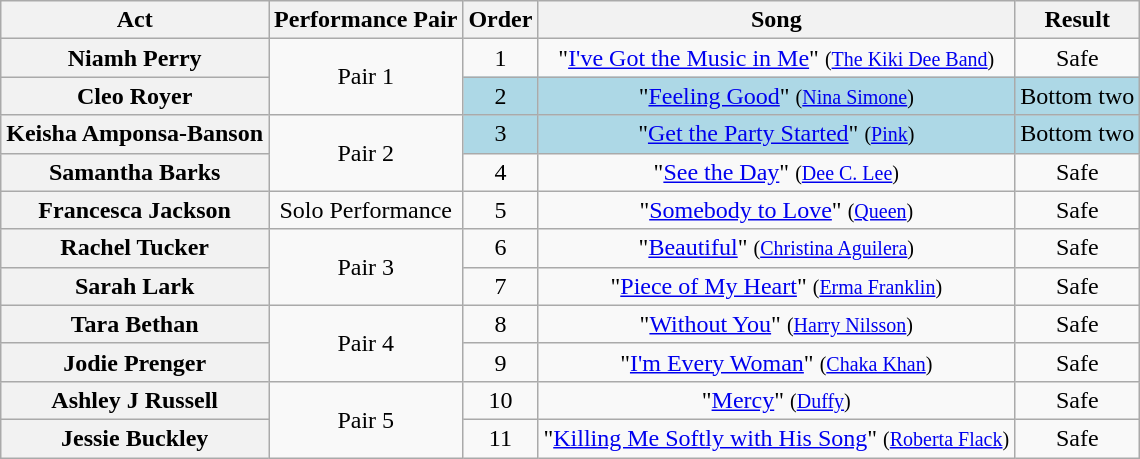<table class="wikitable plainrowheaders" style="text-align:center;">
<tr>
<th scope="col">Act</th>
<th scope="col">Performance Pair</th>
<th scope="col">Order</th>
<th scope="col">Song</th>
<th scope="col">Result</th>
</tr>
<tr>
<th scope="row">Niamh Perry</th>
<td rowspan="2">Pair 1</td>
<td>1</td>
<td>"<a href='#'>I've Got the Music in Me</a>" <small>(<a href='#'>The Kiki Dee Band</a>)</small></td>
<td>Safe</td>
</tr>
<tr>
<th scope="row">Cleo Royer</th>
<td style = "background:lightblue">2</td>
<td style = "background:lightblue">"<a href='#'>Feeling Good</a>" <small>(<a href='#'>Nina Simone</a>)</small></td>
<td style = "background:lightblue">Bottom two</td>
</tr>
<tr>
<th scope="row">Keisha Amponsa-Banson</th>
<td rowspan="2">Pair 2</td>
<td style = "background:lightblue">3</td>
<td style = "background:lightblue">"<a href='#'>Get the Party Started</a>" <small>(<a href='#'>Pink</a>)</small></td>
<td style = "background:lightblue">Bottom two</td>
</tr>
<tr>
<th scope="row">Samantha Barks</th>
<td>4</td>
<td>"<a href='#'>See the Day</a>" <small>(<a href='#'>Dee C. Lee</a>)</small></td>
<td>Safe</td>
</tr>
<tr>
<th scope="row">Francesca Jackson</th>
<td rowspan="1">Solo Performance</td>
<td>5</td>
<td>"<a href='#'>Somebody to Love</a>" <small>(<a href='#'>Queen</a>)</small></td>
<td>Safe</td>
</tr>
<tr>
<th scope="row">Rachel Tucker</th>
<td rowspan="2">Pair 3</td>
<td>6</td>
<td>"<a href='#'>Beautiful</a>" <small>(<a href='#'>Christina Aguilera</a>)</small></td>
<td>Safe</td>
</tr>
<tr>
<th scope="row">Sarah Lark</th>
<td>7</td>
<td>"<a href='#'>Piece of My Heart</a>" <small>(<a href='#'>Erma Franklin</a>)</small></td>
<td>Safe</td>
</tr>
<tr>
<th scope="row">Tara Bethan</th>
<td rowspan="2">Pair 4</td>
<td>8</td>
<td>"<a href='#'>Without You</a>" <small>(<a href='#'>Harry Nilsson</a>)</small></td>
<td>Safe</td>
</tr>
<tr>
<th scope="row">Jodie Prenger</th>
<td>9</td>
<td>"<a href='#'>I'm Every Woman</a>" <small>(<a href='#'>Chaka Khan</a>)</small></td>
<td>Safe</td>
</tr>
<tr>
<th scope="row">Ashley J Russell</th>
<td rowspan="2">Pair 5</td>
<td>10</td>
<td>"<a href='#'>Mercy</a>" <small>(<a href='#'>Duffy</a>)</small></td>
<td>Safe</td>
</tr>
<tr>
<th scope="row">Jessie Buckley</th>
<td>11</td>
<td>"<a href='#'>Killing Me Softly with His Song</a>" <small>(<a href='#'>Roberta Flack</a>)</small></td>
<td>Safe</td>
</tr>
</table>
